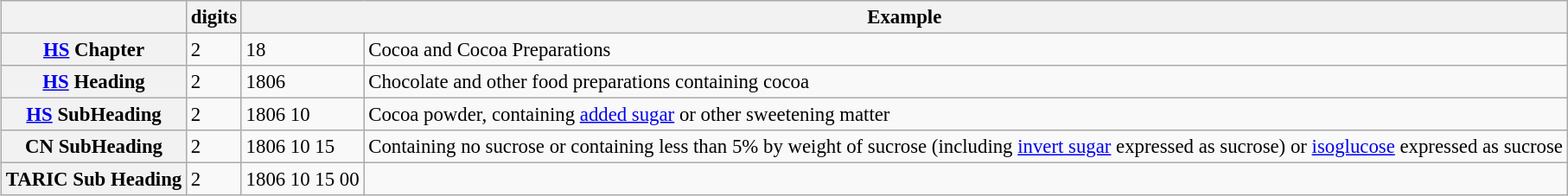<table style="margin-left:1em; margin-bottom: 1em; color: black; border-collapse: collapse; font-size: 95%;" class="wikitable plainrowheaders">
<tr>
<th></th>
<th scope="col">digits</th>
<th scope="col" colspan="2">Example</th>
</tr>
<tr>
<th scope="row"><a href='#'>HS</a> Chapter</th>
<td>2</td>
<td>18</td>
<td>Cocoa and Cocoa Preparations</td>
</tr>
<tr>
<th scope="row"><a href='#'>HS</a> Heading</th>
<td>2</td>
<td>1806</td>
<td>Chocolate and other food preparations containing cocoa</td>
</tr>
<tr>
<th scope="row"><a href='#'>HS</a> SubHeading</th>
<td>2</td>
<td>1806 10</td>
<td>Cocoa powder, containing <a href='#'>added sugar</a> or other sweetening matter</td>
</tr>
<tr>
<th scope="row">CN SubHeading</th>
<td>2</td>
<td>1806 10 15</td>
<td>Containing no sucrose or containing less than 5% by weight of sucrose (including <a href='#'>invert sugar</a> expressed as sucrose) or <a href='#'>isoglucose</a> expressed as sucrose</td>
</tr>
<tr>
<th scope="row">TARIC Sub Heading</th>
<td>2</td>
<td>1806 10 15 00</td>
</tr>
</table>
